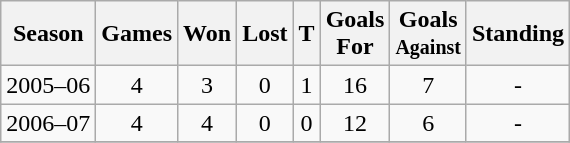<table class="wikitable" style="text-align: center;">
<tr>
<th>Season</th>
<th>Games</th>
<th>Won</th>
<th>Lost</th>
<th>T</th>
<th>Goals<br>For</th>
<th>Goals<br><small>Against</small></th>
<th>Standing</th>
</tr>
<tr>
<td>2005–06</td>
<td>4</td>
<td>3</td>
<td>0</td>
<td>1</td>
<td>16</td>
<td>7</td>
<td>-</td>
</tr>
<tr>
<td>2006–07</td>
<td>4</td>
<td>4</td>
<td>0</td>
<td>0</td>
<td>12</td>
<td>6</td>
<td>-</td>
</tr>
<tr>
</tr>
</table>
